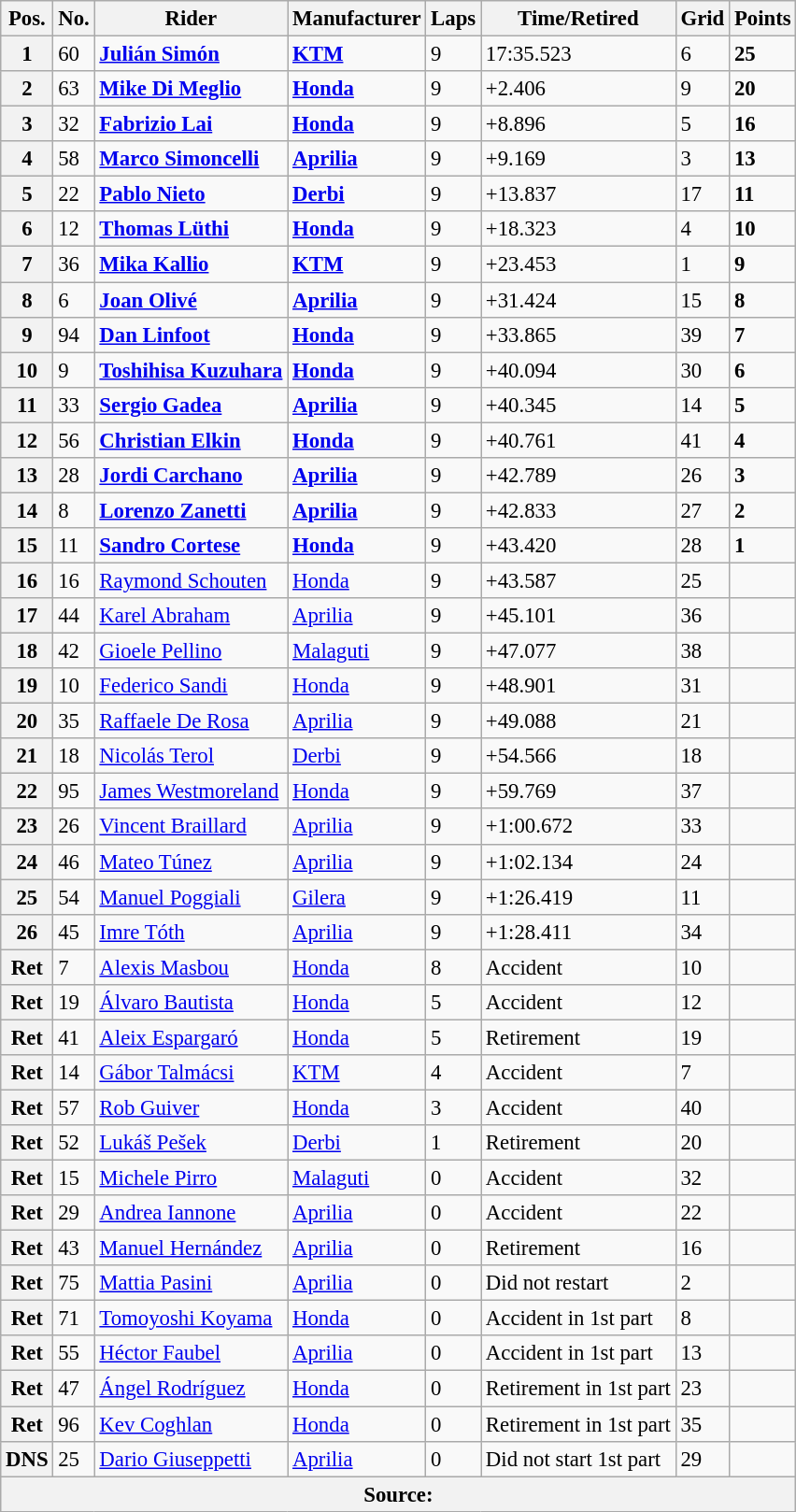<table class="wikitable" style="font-size: 95%;">
<tr>
<th>Pos.</th>
<th>No.</th>
<th>Rider</th>
<th>Manufacturer</th>
<th>Laps</th>
<th>Time/Retired</th>
<th>Grid</th>
<th>Points</th>
</tr>
<tr>
<th>1</th>
<td>60</td>
<td> <strong><a href='#'>Julián Simón</a></strong></td>
<td><strong><a href='#'>KTM</a></strong></td>
<td>9</td>
<td>17:35.523</td>
<td>6</td>
<td><strong>25</strong></td>
</tr>
<tr>
<th>2</th>
<td>63</td>
<td> <strong><a href='#'>Mike Di Meglio</a></strong></td>
<td><strong><a href='#'>Honda</a></strong></td>
<td>9</td>
<td>+2.406</td>
<td>9</td>
<td><strong>20</strong></td>
</tr>
<tr>
<th>3</th>
<td>32</td>
<td> <strong><a href='#'>Fabrizio Lai</a></strong></td>
<td><strong><a href='#'>Honda</a></strong></td>
<td>9</td>
<td>+8.896</td>
<td>5</td>
<td><strong>16</strong></td>
</tr>
<tr>
<th>4</th>
<td>58</td>
<td> <strong><a href='#'>Marco Simoncelli</a></strong></td>
<td><strong><a href='#'>Aprilia</a></strong></td>
<td>9</td>
<td>+9.169</td>
<td>3</td>
<td><strong>13</strong></td>
</tr>
<tr>
<th>5</th>
<td>22</td>
<td> <strong><a href='#'>Pablo Nieto</a></strong></td>
<td><strong><a href='#'>Derbi</a></strong></td>
<td>9</td>
<td>+13.837</td>
<td>17</td>
<td><strong>11</strong></td>
</tr>
<tr>
<th>6</th>
<td>12</td>
<td> <strong><a href='#'>Thomas Lüthi</a></strong></td>
<td><strong><a href='#'>Honda</a></strong></td>
<td>9</td>
<td>+18.323</td>
<td>4</td>
<td><strong>10</strong></td>
</tr>
<tr>
<th>7</th>
<td>36</td>
<td> <strong><a href='#'>Mika Kallio</a></strong></td>
<td><strong><a href='#'>KTM</a></strong></td>
<td>9</td>
<td>+23.453</td>
<td>1</td>
<td><strong>9</strong></td>
</tr>
<tr>
<th>8</th>
<td>6</td>
<td> <strong><a href='#'>Joan Olivé</a></strong></td>
<td><strong><a href='#'>Aprilia</a></strong></td>
<td>9</td>
<td>+31.424</td>
<td>15</td>
<td><strong>8</strong></td>
</tr>
<tr>
<th>9</th>
<td>94</td>
<td> <strong><a href='#'>Dan Linfoot</a></strong></td>
<td><strong><a href='#'>Honda</a></strong></td>
<td>9</td>
<td>+33.865</td>
<td>39</td>
<td><strong>7</strong></td>
</tr>
<tr>
<th>10</th>
<td>9</td>
<td> <strong><a href='#'>Toshihisa Kuzuhara</a></strong></td>
<td><strong><a href='#'>Honda</a></strong></td>
<td>9</td>
<td>+40.094</td>
<td>30</td>
<td><strong>6</strong></td>
</tr>
<tr>
<th>11</th>
<td>33</td>
<td> <strong><a href='#'>Sergio Gadea</a></strong></td>
<td><strong><a href='#'>Aprilia</a></strong></td>
<td>9</td>
<td>+40.345</td>
<td>14</td>
<td><strong>5</strong></td>
</tr>
<tr>
<th>12</th>
<td>56</td>
<td> <strong><a href='#'>Christian Elkin</a></strong></td>
<td><strong><a href='#'>Honda</a></strong></td>
<td>9</td>
<td>+40.761</td>
<td>41</td>
<td><strong>4</strong></td>
</tr>
<tr>
<th>13</th>
<td>28</td>
<td> <strong><a href='#'>Jordi Carchano</a></strong></td>
<td><strong><a href='#'>Aprilia</a></strong></td>
<td>9</td>
<td>+42.789</td>
<td>26</td>
<td><strong>3</strong></td>
</tr>
<tr>
<th>14</th>
<td>8</td>
<td> <strong><a href='#'>Lorenzo Zanetti</a></strong></td>
<td><strong><a href='#'>Aprilia</a></strong></td>
<td>9</td>
<td>+42.833</td>
<td>27</td>
<td><strong>2</strong></td>
</tr>
<tr>
<th>15</th>
<td>11</td>
<td> <strong><a href='#'>Sandro Cortese</a></strong></td>
<td><strong><a href='#'>Honda</a></strong></td>
<td>9</td>
<td>+43.420</td>
<td>28</td>
<td><strong>1</strong></td>
</tr>
<tr>
<th>16</th>
<td>16</td>
<td> <a href='#'>Raymond Schouten</a></td>
<td><a href='#'>Honda</a></td>
<td>9</td>
<td>+43.587</td>
<td>25</td>
<td></td>
</tr>
<tr>
<th>17</th>
<td>44</td>
<td> <a href='#'>Karel Abraham</a></td>
<td><a href='#'>Aprilia</a></td>
<td>9</td>
<td>+45.101</td>
<td>36</td>
<td></td>
</tr>
<tr>
<th>18</th>
<td>42</td>
<td> <a href='#'>Gioele Pellino</a></td>
<td><a href='#'>Malaguti</a></td>
<td>9</td>
<td>+47.077</td>
<td>38</td>
<td></td>
</tr>
<tr>
<th>19</th>
<td>10</td>
<td> <a href='#'>Federico Sandi</a></td>
<td><a href='#'>Honda</a></td>
<td>9</td>
<td>+48.901</td>
<td>31</td>
<td></td>
</tr>
<tr>
<th>20</th>
<td>35</td>
<td> <a href='#'>Raffaele De Rosa</a></td>
<td><a href='#'>Aprilia</a></td>
<td>9</td>
<td>+49.088</td>
<td>21</td>
<td></td>
</tr>
<tr>
<th>21</th>
<td>18</td>
<td> <a href='#'>Nicolás Terol</a></td>
<td><a href='#'>Derbi</a></td>
<td>9</td>
<td>+54.566</td>
<td>18</td>
<td></td>
</tr>
<tr>
<th>22</th>
<td>95</td>
<td> <a href='#'>James Westmoreland</a></td>
<td><a href='#'>Honda</a></td>
<td>9</td>
<td>+59.769</td>
<td>37</td>
<td></td>
</tr>
<tr>
<th>23</th>
<td>26</td>
<td> <a href='#'>Vincent Braillard</a></td>
<td><a href='#'>Aprilia</a></td>
<td>9</td>
<td>+1:00.672</td>
<td>33</td>
<td></td>
</tr>
<tr>
<th>24</th>
<td>46</td>
<td> <a href='#'>Mateo Túnez</a></td>
<td><a href='#'>Aprilia</a></td>
<td>9</td>
<td>+1:02.134</td>
<td>24</td>
<td></td>
</tr>
<tr>
<th>25</th>
<td>54</td>
<td> <a href='#'>Manuel Poggiali</a></td>
<td><a href='#'>Gilera</a></td>
<td>9</td>
<td>+1:26.419</td>
<td>11</td>
<td></td>
</tr>
<tr>
<th>26</th>
<td>45</td>
<td> <a href='#'>Imre Tóth</a></td>
<td><a href='#'>Aprilia</a></td>
<td>9</td>
<td>+1:28.411</td>
<td>34</td>
<td></td>
</tr>
<tr>
<th>Ret</th>
<td>7</td>
<td> <a href='#'>Alexis Masbou</a></td>
<td><a href='#'>Honda</a></td>
<td>8</td>
<td>Accident</td>
<td>10</td>
<td></td>
</tr>
<tr>
<th>Ret</th>
<td>19</td>
<td> <a href='#'>Álvaro Bautista</a></td>
<td><a href='#'>Honda</a></td>
<td>5</td>
<td>Accident</td>
<td>12</td>
<td></td>
</tr>
<tr>
<th>Ret</th>
<td>41</td>
<td> <a href='#'>Aleix Espargaró</a></td>
<td><a href='#'>Honda</a></td>
<td>5</td>
<td>Retirement</td>
<td>19</td>
<td></td>
</tr>
<tr>
<th>Ret</th>
<td>14</td>
<td> <a href='#'>Gábor Talmácsi</a></td>
<td><a href='#'>KTM</a></td>
<td>4</td>
<td>Accident</td>
<td>7</td>
<td></td>
</tr>
<tr>
<th>Ret</th>
<td>57</td>
<td> <a href='#'>Rob Guiver</a></td>
<td><a href='#'>Honda</a></td>
<td>3</td>
<td>Accident</td>
<td>40</td>
<td></td>
</tr>
<tr>
<th>Ret</th>
<td>52</td>
<td> <a href='#'>Lukáš Pešek</a></td>
<td><a href='#'>Derbi</a></td>
<td>1</td>
<td>Retirement</td>
<td>20</td>
<td></td>
</tr>
<tr>
<th>Ret</th>
<td>15</td>
<td> <a href='#'>Michele Pirro</a></td>
<td><a href='#'>Malaguti</a></td>
<td>0</td>
<td>Accident</td>
<td>32</td>
<td></td>
</tr>
<tr>
<th>Ret</th>
<td>29</td>
<td> <a href='#'>Andrea Iannone</a></td>
<td><a href='#'>Aprilia</a></td>
<td>0</td>
<td>Accident</td>
<td>22</td>
<td></td>
</tr>
<tr>
<th>Ret</th>
<td>43</td>
<td> <a href='#'>Manuel Hernández</a></td>
<td><a href='#'>Aprilia</a></td>
<td>0</td>
<td>Retirement</td>
<td>16</td>
<td></td>
</tr>
<tr>
<th>Ret</th>
<td>75</td>
<td> <a href='#'>Mattia Pasini</a></td>
<td><a href='#'>Aprilia</a></td>
<td>0</td>
<td>Did not restart</td>
<td>2</td>
<td></td>
</tr>
<tr>
<th>Ret</th>
<td>71</td>
<td> <a href='#'>Tomoyoshi Koyama</a></td>
<td><a href='#'>Honda</a></td>
<td>0</td>
<td>Accident in 1st part</td>
<td>8</td>
<td></td>
</tr>
<tr>
<th>Ret</th>
<td>55</td>
<td> <a href='#'>Héctor Faubel</a></td>
<td><a href='#'>Aprilia</a></td>
<td>0</td>
<td>Accident in 1st part</td>
<td>13</td>
<td></td>
</tr>
<tr>
<th>Ret</th>
<td>47</td>
<td> <a href='#'>Ángel Rodríguez</a></td>
<td><a href='#'>Honda</a></td>
<td>0</td>
<td>Retirement in 1st part</td>
<td>23</td>
<td></td>
</tr>
<tr>
<th>Ret</th>
<td>96</td>
<td> <a href='#'>Kev Coghlan</a></td>
<td><a href='#'>Honda</a></td>
<td>0</td>
<td>Retirement in 1st part</td>
<td>35</td>
<td></td>
</tr>
<tr>
<th>DNS</th>
<td>25</td>
<td> <a href='#'>Dario Giuseppetti</a></td>
<td><a href='#'>Aprilia</a></td>
<td>0</td>
<td>Did not start 1st part</td>
<td>29</td>
<td></td>
</tr>
<tr>
<th colspan=8>Source: </th>
</tr>
</table>
